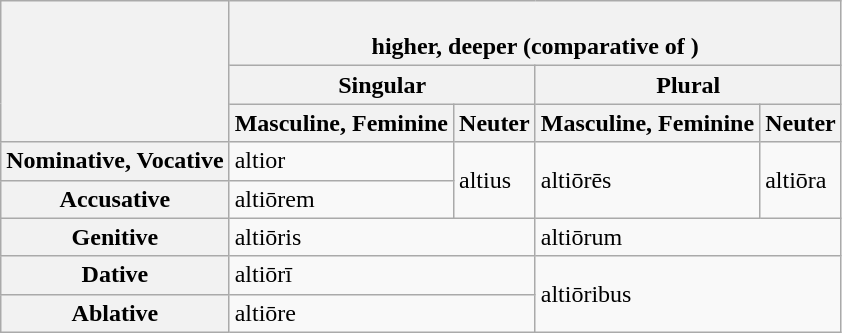<table class="wikitable">
<tr>
<th rowspan="3"></th>
<th colspan="4"><br> higher, deeper (comparative of )</th>
</tr>
<tr>
<th colspan="2">Singular</th>
<th colspan="2">Plural</th>
</tr>
<tr>
<th>Masculine, Feminine</th>
<th>Neuter</th>
<th>Masculine, Feminine</th>
<th>Neuter</th>
</tr>
<tr>
<th>Nominative, Vocative</th>
<td>altior</td>
<td rowspan="2">altius</td>
<td rowspan="2">altiōrēs</td>
<td rowspan="2">altiōra</td>
</tr>
<tr>
<th>Accusative</th>
<td>altiōrem</td>
</tr>
<tr>
<th>Genitive</th>
<td colspan="2">altiōris</td>
<td colspan="2">altiōrum</td>
</tr>
<tr>
<th>Dative</th>
<td colspan="2">altiōrī</td>
<td colspan="2" rowspan="2">altiōribus</td>
</tr>
<tr>
<th>Ablative</th>
<td colspan="2">altiōre</td>
</tr>
</table>
